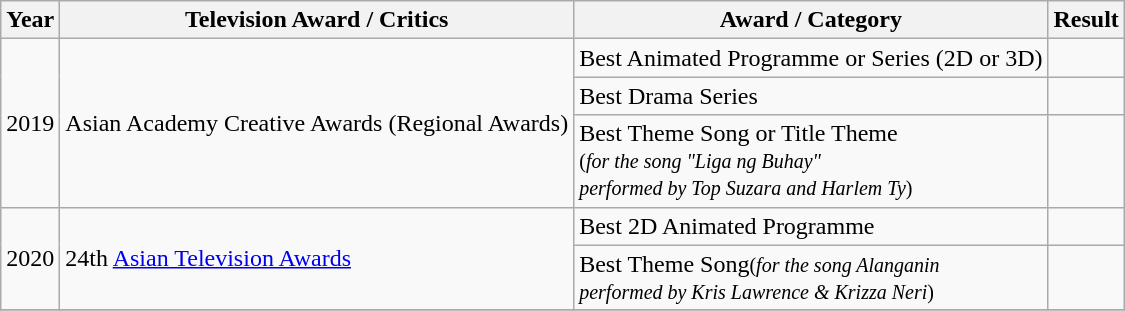<table class="wikitable">
<tr style= text-align:center;>
<th>Year</th>
<th>Television Award / Critics</th>
<th>Award / Category</th>
<th>Result</th>
</tr>
<tr>
<td rowspan="3">2019</td>
<td rowspan="3">Asian Academy Creative Awards (Regional Awards)</td>
<td>Best Animated Programme or Series (2D or 3D)</td>
<td></td>
</tr>
<tr>
<td>Best Drama Series</td>
<td></td>
</tr>
<tr>
<td>Best Theme Song or Title Theme <br><small>(<em>for the song "Liga ng Buhay" <br>performed by Top Suzara and Harlem Ty</em>)</small></td>
<td></td>
</tr>
<tr>
<td rowspan="2">2020</td>
<td rowspan=2>24th <a href='#'>Asian Television Awards</a></td>
<td>Best 2D Animated Programme</td>
<td></td>
</tr>
<tr>
<td>Best Theme Song<small>(<em>for the song Alanganin <br>performed by Kris Lawrence & Krizza Neri</em>)</small></td>
<td></td>
</tr>
<tr>
</tr>
</table>
